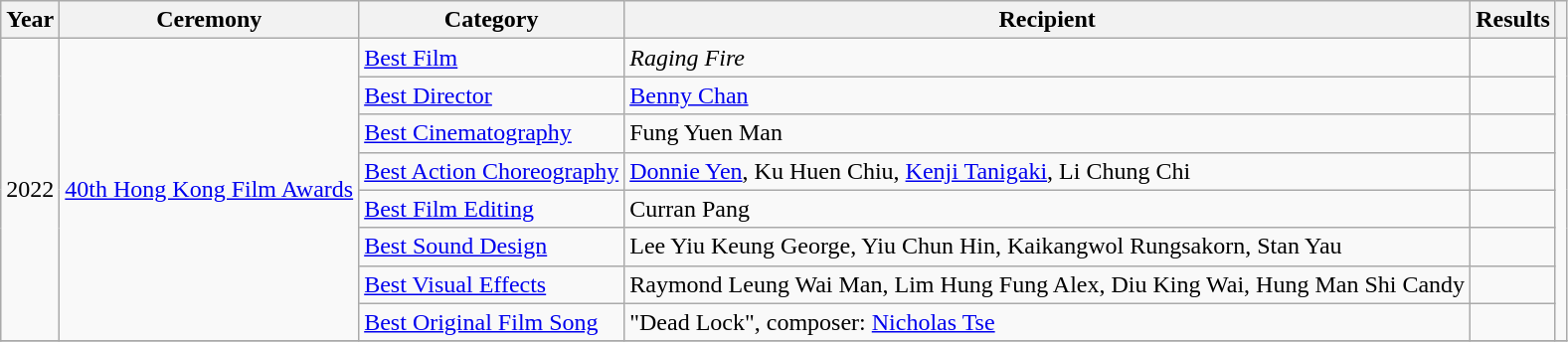<table class=wikitable>
<tr>
<th>Year</th>
<th>Ceremony</th>
<th>Category</th>
<th>Recipient</th>
<th>Results</th>
<th scope=col class="unsortable"></th>
</tr>
<tr>
<td rowspan=8>2022</td>
<td rowspan=8><a href='#'>40th Hong Kong Film Awards</a></td>
<td><a href='#'>Best Film</a></td>
<td><em>Raging Fire</em></td>
<td></td>
<td style="text-align: center;" rowspan=8></td>
</tr>
<tr>
<td><a href='#'>Best Director</a></td>
<td><a href='#'>Benny Chan</a></td>
<td></td>
</tr>
<tr>
<td><a href='#'>Best Cinematography</a></td>
<td>Fung Yuen Man</td>
<td></td>
</tr>
<tr>
<td><a href='#'>Best Action Choreography</a></td>
<td><a href='#'>Donnie Yen</a>, Ku Huen Chiu, <a href='#'>Kenji Tanigaki</a>, Li Chung Chi</td>
<td></td>
</tr>
<tr>
<td><a href='#'>Best Film Editing</a></td>
<td>Curran Pang</td>
<td></td>
</tr>
<tr>
<td><a href='#'>Best Sound Design</a></td>
<td>Lee Yiu Keung George, Yiu Chun Hin, Kaikangwol Rungsakorn, Stan Yau</td>
<td></td>
</tr>
<tr>
<td><a href='#'>Best Visual Effects</a></td>
<td>Raymond Leung Wai Man, Lim Hung Fung Alex, Diu King Wai, Hung Man Shi Candy</td>
<td></td>
</tr>
<tr>
<td><a href='#'>Best Original Film Song</a></td>
<td>"Dead Lock", composer: <a href='#'>Nicholas Tse</a></td>
<td></td>
</tr>
<tr>
</tr>
</table>
